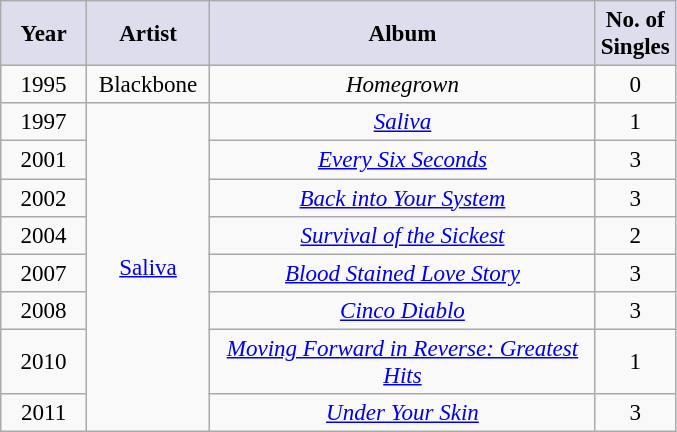<table class="wikitable sortable" style="font-size:96%; text-align:center; margin: 6px;">
<tr>
<th style="background:#dde; width:50px;">Year</th>
<th style="background:#dde; width:75px;">Artist</th>
<th style="background:#dde; width:250px;">Album</th>
<th style="background:#dde; width:25px;">No. of Singles</th>
</tr>
<tr>
<td>1995</td>
<td rowspan="1">Blackbone</td>
<td><em>Homegrown</em></td>
<td>0</td>
</tr>
<tr>
<td>1997</td>
<td rowspan="8"><a href='#'>Saliva</a></td>
<td><em><a href='#'>Saliva</a></em></td>
<td>1</td>
</tr>
<tr>
<td>2001</td>
<td><em><a href='#'>Every Six Seconds</a></em></td>
<td>3</td>
</tr>
<tr>
<td>2002</td>
<td><em><a href='#'>Back into Your System</a></em></td>
<td>3</td>
</tr>
<tr>
<td>2004</td>
<td><em><a href='#'>Survival of the Sickest</a></em></td>
<td>2</td>
</tr>
<tr>
<td>2007</td>
<td><em><a href='#'>Blood Stained Love Story</a></em></td>
<td>3</td>
</tr>
<tr>
<td>2008</td>
<td><em><a href='#'>Cinco Diablo</a></em></td>
<td>3</td>
</tr>
<tr>
<td>2010</td>
<td><em><a href='#'>Moving Forward in Reverse: Greatest Hits</a></em></td>
<td>1</td>
</tr>
<tr>
<td>2011</td>
<td><em><a href='#'>Under Your Skin</a></em></td>
<td>3</td>
</tr>
</table>
